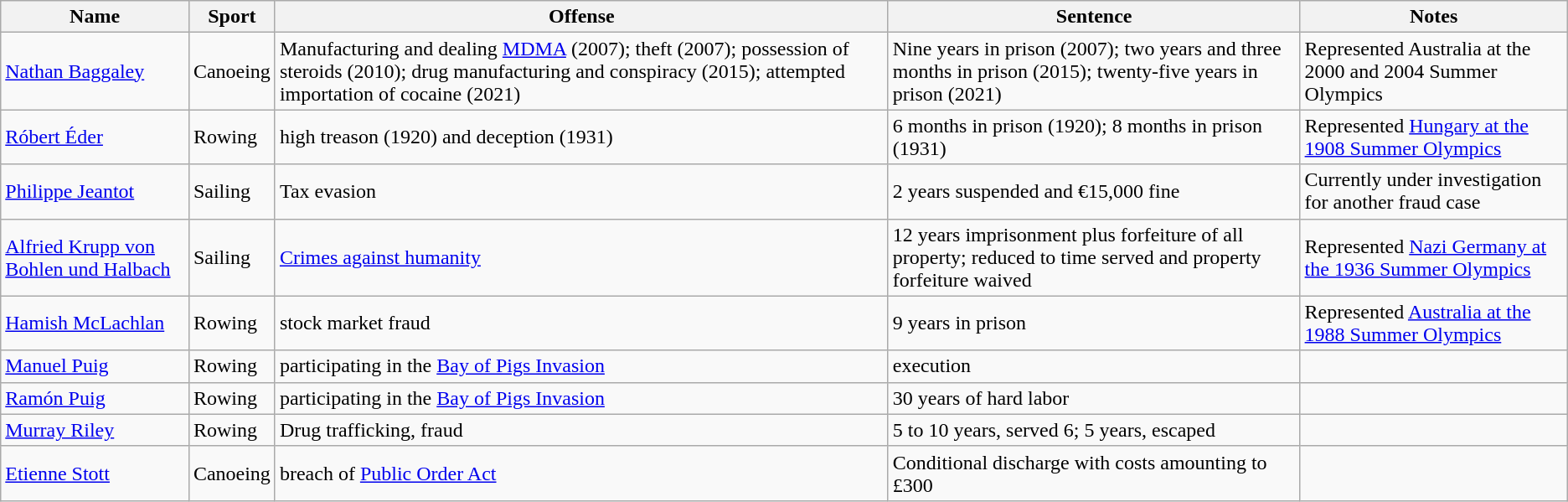<table class="wikitable">
<tr>
<th>Name</th>
<th>Sport</th>
<th>Offense</th>
<th>Sentence</th>
<th>Notes</th>
</tr>
<tr>
<td><a href='#'>Nathan Baggaley</a></td>
<td>Canoeing</td>
<td>Manufacturing and dealing <a href='#'>MDMA</a> (2007); theft (2007); possession of steroids (2010); drug manufacturing and conspiracy (2015); attempted importation of cocaine (2021)</td>
<td>Nine years in prison (2007); two years and three months in prison (2015); twenty-five years in prison (2021)</td>
<td>Represented Australia at the 2000 and 2004 Summer Olympics</td>
</tr>
<tr>
<td><a href='#'>Róbert Éder</a></td>
<td>Rowing</td>
<td>high treason (1920) and deception (1931)</td>
<td>6 months in prison (1920); 8 months in prison (1931)</td>
<td>Represented <a href='#'>Hungary at the 1908 Summer Olympics</a></td>
</tr>
<tr>
<td><a href='#'>Philippe Jeantot</a></td>
<td>Sailing</td>
<td>Tax evasion</td>
<td>2 years suspended and €15,000 fine</td>
<td>Currently under investigation for another fraud case</td>
</tr>
<tr>
<td><a href='#'>Alfried Krupp von Bohlen und Halbach</a></td>
<td>Sailing</td>
<td><a href='#'>Crimes against humanity</a></td>
<td>12 years imprisonment plus forfeiture of all property; reduced to time served and property forfeiture waived</td>
<td>Represented <a href='#'>Nazi Germany at the 1936 Summer Olympics</a></td>
</tr>
<tr>
<td><a href='#'>Hamish McLachlan</a></td>
<td>Rowing</td>
<td>stock market fraud</td>
<td>9 years in prison</td>
<td>Represented <a href='#'>Australia at the 1988 Summer Olympics</a></td>
</tr>
<tr>
<td><a href='#'>Manuel Puig</a></td>
<td>Rowing</td>
<td>participating in the <a href='#'>Bay of Pigs Invasion</a></td>
<td>execution</td>
<td></td>
</tr>
<tr>
<td><a href='#'>Ramón Puig</a></td>
<td>Rowing</td>
<td>participating in the <a href='#'>Bay of Pigs Invasion</a></td>
<td>30 years of hard labor</td>
<td></td>
</tr>
<tr>
<td><a href='#'>Murray Riley</a></td>
<td>Rowing</td>
<td>Drug trafficking, fraud</td>
<td>5 to 10 years, served 6; 5 years, escaped</td>
<td></td>
</tr>
<tr>
<td><a href='#'>Etienne Stott</a></td>
<td>Canoeing</td>
<td>breach of <a href='#'>Public Order Act</a></td>
<td>Conditional discharge with costs amounting to £300</td>
<td></td>
</tr>
</table>
